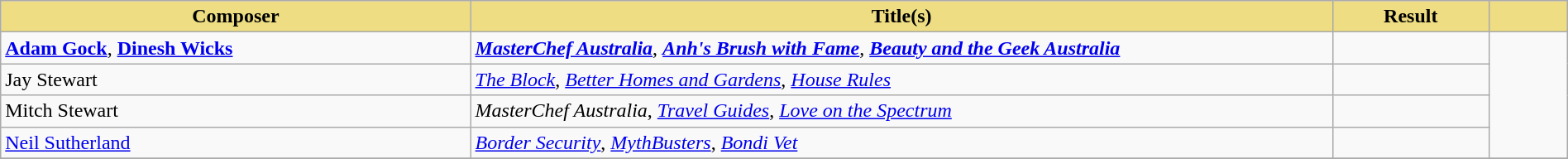<table class="wikitable" width=100%>
<tr>
<th style="width:30%;background:#EEDD82;">Composer</th>
<th style="width:55%;background:#EEDD82;">Title(s)</th>
<th style="width:10%;background:#EEDD82;">Result</th>
<th style="width:5%;background:#EEDD82;"></th>
</tr>
<tr>
<td><strong><a href='#'>Adam Gock</a></strong>, <strong><a href='#'>Dinesh Wicks</a></strong></td>
<td><strong><em><a href='#'>MasterChef Australia</a></em></strong>, <strong><em><a href='#'>Anh's Brush with Fame</a></em></strong>, <strong><em><a href='#'>Beauty and the Geek Australia</a></em></strong></td>
<td></td>
<td rowspan="4"><br></td>
</tr>
<tr>
<td>Jay Stewart</td>
<td><em><a href='#'>The Block</a></em>, <em><a href='#'>Better Homes and Gardens</a></em>, <em><a href='#'>House Rules</a></em></td>
<td></td>
</tr>
<tr>
<td>Mitch Stewart</td>
<td><em>MasterChef Australia</em>, <em><a href='#'>Travel Guides</a></em>, <em><a href='#'>Love on the Spectrum</a></em></td>
<td></td>
</tr>
<tr>
<td><a href='#'>Neil Sutherland</a></td>
<td><em><a href='#'>Border Security</a></em>, <em><a href='#'>MythBusters</a></em>, <em><a href='#'>Bondi Vet</a></em></td>
<td></td>
</tr>
<tr>
</tr>
</table>
